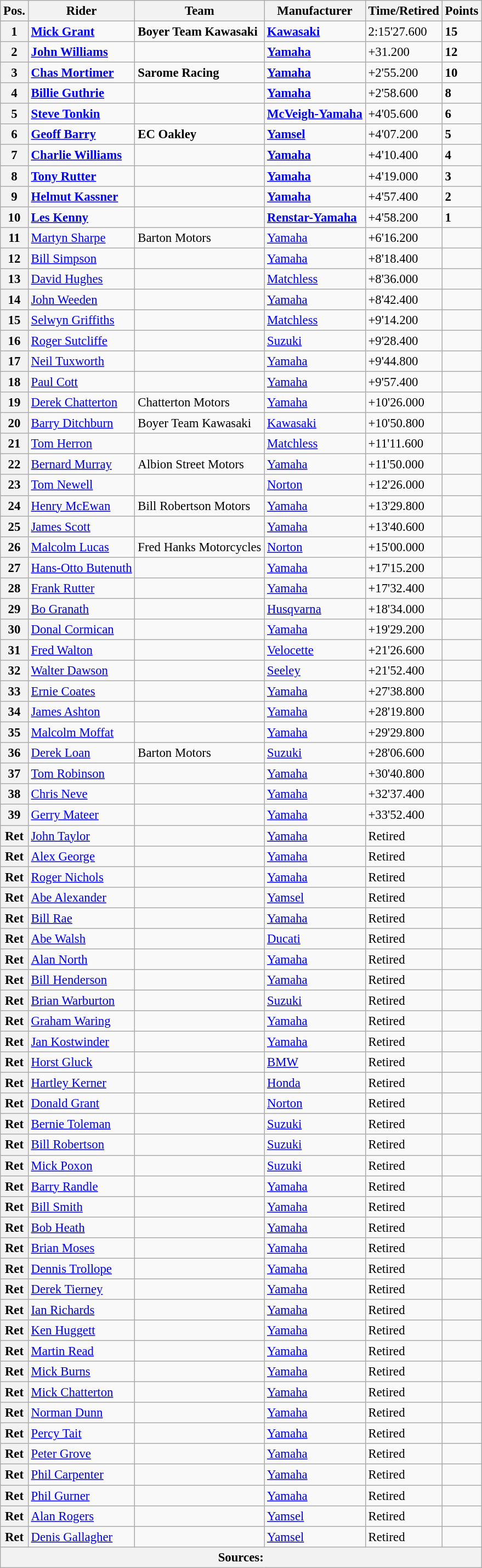<table class="wikitable" style="font-size: 95%;">
<tr>
<th>Pos.</th>
<th>Rider</th>
<th>Team</th>
<th>Manufacturer</th>
<th>Time/Retired</th>
<th>Points</th>
</tr>
<tr>
<th>1</th>
<td> <strong><a href='#'>Mick Grant</a></strong></td>
<td><strong>Boyer Team Kawasaki</strong></td>
<td><strong><a href='#'>Kawasaki</a></strong></td>
<td>2:15'27.600</td>
<td><strong>15</strong></td>
</tr>
<tr>
<th>2</th>
<td> <strong><a href='#'>John Williams</a></strong></td>
<td></td>
<td><strong><a href='#'>Yamaha</a></strong></td>
<td>+31.200</td>
<td><strong>12</strong></td>
</tr>
<tr>
<th>3</th>
<td> <strong><a href='#'>Chas Mortimer</a></strong></td>
<td><strong>Sarome Racing</strong></td>
<td><strong><a href='#'>Yamaha</a></strong></td>
<td>+2'55.200</td>
<td><strong>10</strong></td>
</tr>
<tr>
<th>4</th>
<td> <strong><a href='#'>Billie Guthrie</a></strong></td>
<td></td>
<td><strong><a href='#'>Yamaha</a></strong></td>
<td>+2'58.600</td>
<td><strong>8</strong></td>
</tr>
<tr>
<th>5</th>
<td> <strong><a href='#'>Steve Tonkin</a></strong></td>
<td></td>
<td><strong><a href='#'>McVeigh-Yamaha</a></strong></td>
<td>+4'05.600</td>
<td><strong>6</strong></td>
</tr>
<tr>
<th>6</th>
<td> <strong><a href='#'>Geoff Barry</a></strong></td>
<td><strong>EC Oakley</strong></td>
<td><strong><a href='#'>Yamsel</a></strong></td>
<td>+4'07.200</td>
<td><strong>5</strong></td>
</tr>
<tr>
<th>7</th>
<td> <strong><a href='#'>Charlie Williams</a></strong></td>
<td></td>
<td><strong><a href='#'>Yamaha</a></strong></td>
<td>+4'10.400</td>
<td><strong>4</strong></td>
</tr>
<tr>
<th>8</th>
<td> <strong><a href='#'>Tony Rutter</a></strong></td>
<td></td>
<td><strong><a href='#'>Yamaha</a></strong></td>
<td>+4'19.000</td>
<td><strong>3</strong></td>
</tr>
<tr>
<th>9</th>
<td> <strong><a href='#'>Helmut Kassner</a></strong></td>
<td></td>
<td><strong><a href='#'>Yamaha</a></strong></td>
<td>+4'57.400</td>
<td><strong>2</strong></td>
</tr>
<tr>
<th>10</th>
<td> <strong><a href='#'>Les Kenny</a></strong></td>
<td></td>
<td><strong><a href='#'>Renstar-Yamaha</a></strong></td>
<td>+4'58.200</td>
<td><strong>1</strong></td>
</tr>
<tr>
<th>11</th>
<td> <a href='#'>Martyn Sharpe</a></td>
<td>Barton Motors</td>
<td><a href='#'>Yamaha</a></td>
<td>+6'16.200</td>
<td></td>
</tr>
<tr>
<th>12</th>
<td> <a href='#'>Bill Simpson</a></td>
<td></td>
<td><a href='#'>Yamaha</a></td>
<td>+8'18.400</td>
<td></td>
</tr>
<tr>
<th>13</th>
<td> <a href='#'>David Hughes</a></td>
<td></td>
<td><a href='#'>Matchless</a></td>
<td>+8'36.000</td>
<td></td>
</tr>
<tr>
<th>14</th>
<td> <a href='#'>John Weeden</a></td>
<td></td>
<td><a href='#'>Yamaha</a></td>
<td>+8'42.400</td>
<td></td>
</tr>
<tr>
<th>15</th>
<td> <a href='#'>Selwyn Griffiths</a></td>
<td></td>
<td><a href='#'>Matchless</a></td>
<td>+9'14.200</td>
<td></td>
</tr>
<tr>
<th>16</th>
<td> <a href='#'>Roger Sutcliffe</a></td>
<td></td>
<td><a href='#'>Suzuki</a></td>
<td>+9'28.400</td>
<td></td>
</tr>
<tr>
<th>17</th>
<td> <a href='#'>Neil Tuxworth</a></td>
<td></td>
<td><a href='#'>Yamaha</a></td>
<td>+9'44.800</td>
<td></td>
</tr>
<tr>
<th>18</th>
<td> <a href='#'>Paul Cott</a></td>
<td></td>
<td><a href='#'>Yamaha</a></td>
<td>+9'57.400</td>
<td></td>
</tr>
<tr>
<th>19</th>
<td> <a href='#'>Derek Chatterton</a></td>
<td>Chatterton Motors</td>
<td><a href='#'>Yamaha</a></td>
<td>+10'26.000</td>
<td></td>
</tr>
<tr>
<th>20</th>
<td> <a href='#'>Barry Ditchburn</a></td>
<td>Boyer Team Kawasaki</td>
<td><a href='#'>Kawasaki</a></td>
<td>+10'50.800</td>
<td></td>
</tr>
<tr>
<th>21</th>
<td> <a href='#'>Tom Herron</a></td>
<td></td>
<td><a href='#'>Matchless</a></td>
<td>+11'11.600</td>
<td></td>
</tr>
<tr>
<th>22</th>
<td> <a href='#'>Bernard Murray</a></td>
<td>Albion Street Motors</td>
<td><a href='#'>Yamaha</a></td>
<td>+11'50.000</td>
<td></td>
</tr>
<tr>
<th>23</th>
<td> <a href='#'>Tom Newell</a></td>
<td></td>
<td><a href='#'>Norton</a></td>
<td>+12'26.000</td>
<td></td>
</tr>
<tr>
<th>24</th>
<td> <a href='#'>Henry McEwan</a></td>
<td>Bill Robertson Motors</td>
<td><a href='#'>Yamaha</a></td>
<td>+13'29.800</td>
<td></td>
</tr>
<tr>
<th>25</th>
<td> <a href='#'>James Scott</a></td>
<td></td>
<td><a href='#'>Yamaha</a></td>
<td>+13'40.600</td>
<td></td>
</tr>
<tr>
<th>26</th>
<td> <a href='#'>Malcolm Lucas</a></td>
<td>Fred Hanks Motorcycles</td>
<td><a href='#'>Norton</a></td>
<td>+15'00.000</td>
<td></td>
</tr>
<tr>
<th>27</th>
<td> <a href='#'>Hans-Otto Butenuth</a></td>
<td></td>
<td><a href='#'>Yamaha</a></td>
<td>+17'15.200</td>
<td></td>
</tr>
<tr>
<th>28</th>
<td> <a href='#'>Frank Rutter</a></td>
<td></td>
<td><a href='#'>Yamaha</a></td>
<td>+17'32.400</td>
<td></td>
</tr>
<tr>
<th>29</th>
<td> <a href='#'>Bo Granath</a></td>
<td></td>
<td><a href='#'>Husqvarna</a></td>
<td>+18'34.000</td>
<td></td>
</tr>
<tr>
<th>30</th>
<td> <a href='#'>Donal Cormican</a></td>
<td></td>
<td><a href='#'>Yamaha</a></td>
<td>+19'29.200</td>
<td></td>
</tr>
<tr>
<th>31</th>
<td> <a href='#'>Fred Walton</a></td>
<td></td>
<td><a href='#'>Velocette</a></td>
<td>+21'26.600</td>
<td></td>
</tr>
<tr>
<th>32</th>
<td> <a href='#'>Walter Dawson</a></td>
<td></td>
<td><a href='#'>Seeley</a></td>
<td>+21'52.400</td>
<td></td>
</tr>
<tr>
<th>33</th>
<td> <a href='#'>Ernie Coates</a></td>
<td></td>
<td><a href='#'>Yamaha</a></td>
<td>+27'38.800</td>
<td></td>
</tr>
<tr>
<th>34</th>
<td> <a href='#'>James Ashton</a></td>
<td></td>
<td><a href='#'>Yamaha</a></td>
<td>+28'19.800</td>
<td></td>
</tr>
<tr>
<th>35</th>
<td> <a href='#'>Malcolm Moffat</a></td>
<td></td>
<td><a href='#'>Yamaha</a></td>
<td>+29'29.800</td>
<td></td>
</tr>
<tr>
<th>36</th>
<td> <a href='#'>Derek Loan</a></td>
<td>Barton Motors</td>
<td><a href='#'>Suzuki</a></td>
<td>+28'06.600</td>
<td></td>
</tr>
<tr>
<th>37</th>
<td> <a href='#'>Tom Robinson</a></td>
<td></td>
<td><a href='#'>Yamaha</a></td>
<td>+30'40.800</td>
<td></td>
</tr>
<tr>
<th>38</th>
<td> <a href='#'>Chris Neve</a></td>
<td></td>
<td><a href='#'>Yamaha</a></td>
<td>+32'37.400</td>
<td></td>
</tr>
<tr>
<th>39</th>
<td> <a href='#'>Gerry Mateer</a></td>
<td></td>
<td><a href='#'>Yamaha</a></td>
<td>+33'52.400</td>
<td></td>
</tr>
<tr>
<th>Ret</th>
<td> <a href='#'>John Taylor</a></td>
<td></td>
<td><a href='#'>Yamaha</a></td>
<td>Retired</td>
<td></td>
</tr>
<tr>
<th>Ret</th>
<td> <a href='#'>Alex George</a></td>
<td></td>
<td><a href='#'>Yamaha</a></td>
<td>Retired</td>
<td></td>
</tr>
<tr>
<th>Ret</th>
<td> <a href='#'>Roger Nichols</a></td>
<td></td>
<td><a href='#'>Yamaha</a></td>
<td>Retired</td>
<td></td>
</tr>
<tr>
<th>Ret</th>
<td> <a href='#'>Abe Alexander</a></td>
<td></td>
<td><a href='#'>Yamsel</a></td>
<td>Retired</td>
<td></td>
</tr>
<tr>
<th>Ret</th>
<td> <a href='#'>Bill Rae</a></td>
<td></td>
<td><a href='#'>Yamaha</a></td>
<td>Retired</td>
<td></td>
</tr>
<tr>
<th>Ret</th>
<td> <a href='#'>Abe Walsh</a></td>
<td></td>
<td><a href='#'>Ducati</a></td>
<td>Retired</td>
<td></td>
</tr>
<tr>
<th>Ret</th>
<td> <a href='#'>Alan North</a></td>
<td></td>
<td><a href='#'>Yamaha</a></td>
<td>Retired</td>
<td></td>
</tr>
<tr>
<th>Ret</th>
<td> <a href='#'>Bill Henderson</a></td>
<td></td>
<td><a href='#'>Yamaha</a></td>
<td>Retired</td>
<td></td>
</tr>
<tr>
<th>Ret</th>
<td> <a href='#'>Brian Warburton</a></td>
<td></td>
<td><a href='#'>Suzuki</a></td>
<td>Retired</td>
<td></td>
</tr>
<tr>
<th>Ret</th>
<td> <a href='#'>Graham Waring</a></td>
<td></td>
<td><a href='#'>Yamaha</a></td>
<td>Retired</td>
<td></td>
</tr>
<tr>
<th>Ret</th>
<td> <a href='#'>Jan Kostwinder</a></td>
<td></td>
<td><a href='#'>Yamaha</a></td>
<td>Retired</td>
<td></td>
</tr>
<tr>
<th>Ret</th>
<td> <a href='#'>Horst Gluck</a></td>
<td></td>
<td><a href='#'>BMW</a></td>
<td>Retired</td>
<td></td>
</tr>
<tr>
<th>Ret</th>
<td> <a href='#'>Hartley Kerner</a></td>
<td></td>
<td><a href='#'>Honda</a></td>
<td>Retired</td>
<td></td>
</tr>
<tr>
<th>Ret</th>
<td> <a href='#'>Donald Grant</a></td>
<td></td>
<td><a href='#'>Norton</a></td>
<td>Retired</td>
<td></td>
</tr>
<tr>
<th>Ret</th>
<td> <a href='#'>Bernie Toleman</a></td>
<td></td>
<td><a href='#'>Suzuki</a></td>
<td>Retired</td>
<td></td>
</tr>
<tr>
<th>Ret</th>
<td> <a href='#'>Bill Robertson</a></td>
<td></td>
<td><a href='#'>Suzuki</a></td>
<td>Retired</td>
<td></td>
</tr>
<tr>
<th>Ret</th>
<td> <a href='#'>Mick Poxon</a></td>
<td></td>
<td><a href='#'>Suzuki</a></td>
<td>Retired</td>
<td></td>
</tr>
<tr>
<th>Ret</th>
<td> <a href='#'>Barry Randle</a></td>
<td></td>
<td><a href='#'>Yamaha</a></td>
<td>Retired</td>
<td></td>
</tr>
<tr>
<th>Ret</th>
<td> <a href='#'>Bill Smith</a></td>
<td></td>
<td><a href='#'>Yamaha</a></td>
<td>Retired</td>
<td></td>
</tr>
<tr>
<th>Ret</th>
<td> <a href='#'>Bob Heath</a></td>
<td></td>
<td><a href='#'>Yamaha</a></td>
<td>Retired</td>
<td></td>
</tr>
<tr>
<th>Ret</th>
<td> <a href='#'>Brian Moses</a></td>
<td></td>
<td><a href='#'>Yamaha</a></td>
<td>Retired</td>
<td></td>
</tr>
<tr>
<th>Ret</th>
<td> <a href='#'>Dennis Trollope</a></td>
<td></td>
<td><a href='#'>Yamaha</a></td>
<td>Retired</td>
<td></td>
</tr>
<tr>
<th>Ret</th>
<td> <a href='#'>Derek Tierney</a></td>
<td></td>
<td><a href='#'>Yamaha</a></td>
<td>Retired</td>
<td></td>
</tr>
<tr>
<th>Ret</th>
<td> <a href='#'>Ian Richards</a></td>
<td></td>
<td><a href='#'>Yamaha</a></td>
<td>Retired</td>
<td></td>
</tr>
<tr>
<th>Ret</th>
<td> <a href='#'>Ken Huggett</a></td>
<td></td>
<td><a href='#'>Yamaha</a></td>
<td>Retired</td>
<td></td>
</tr>
<tr>
<th>Ret</th>
<td> <a href='#'>Martin Read</a></td>
<td></td>
<td><a href='#'>Yamaha</a></td>
<td>Retired</td>
<td></td>
</tr>
<tr>
<th>Ret</th>
<td> <a href='#'>Mick Burns</a></td>
<td></td>
<td><a href='#'>Yamaha</a></td>
<td>Retired</td>
<td></td>
</tr>
<tr>
<th>Ret</th>
<td> <a href='#'>Mick Chatterton</a></td>
<td></td>
<td><a href='#'>Yamaha</a></td>
<td>Retired</td>
<td></td>
</tr>
<tr>
<th>Ret</th>
<td> <a href='#'>Norman Dunn</a></td>
<td></td>
<td><a href='#'>Yamaha</a></td>
<td>Retired</td>
<td></td>
</tr>
<tr>
<th>Ret</th>
<td> <a href='#'>Percy Tait</a></td>
<td></td>
<td><a href='#'>Yamaha</a></td>
<td>Retired</td>
<td></td>
</tr>
<tr>
<th>Ret</th>
<td> <a href='#'>Peter Grove</a></td>
<td></td>
<td><a href='#'>Yamaha</a></td>
<td>Retired</td>
<td></td>
</tr>
<tr>
<th>Ret</th>
<td> <a href='#'>Phil Carpenter</a></td>
<td></td>
<td><a href='#'>Yamaha</a></td>
<td>Retired</td>
<td></td>
</tr>
<tr>
<th>Ret</th>
<td> <a href='#'>Phil Gurner</a></td>
<td></td>
<td><a href='#'>Yamaha</a></td>
<td>Retired</td>
<td></td>
</tr>
<tr>
<th>Ret</th>
<td> <a href='#'>Alan Rogers</a></td>
<td></td>
<td><a href='#'>Yamsel</a></td>
<td>Retired</td>
<td></td>
</tr>
<tr>
<th>Ret</th>
<td> <a href='#'>Denis Gallagher</a></td>
<td></td>
<td><a href='#'>Yamsel</a></td>
<td>Retired</td>
<td></td>
</tr>
<tr>
<th colspan=9>Sources:</th>
</tr>
</table>
